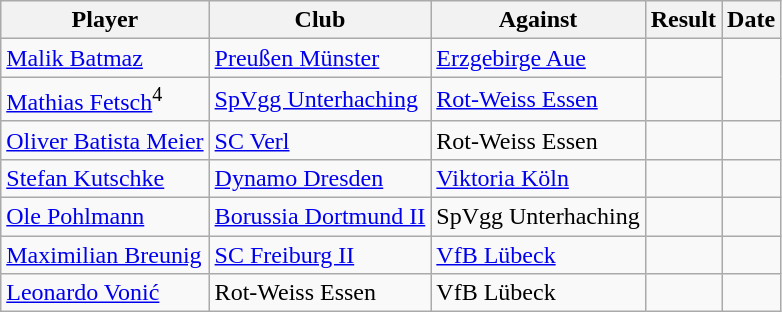<table class="wikitable sortable">
<tr>
<th>Player</th>
<th>Club</th>
<th>Against</th>
<th style="text-align:center">Result</th>
<th>Date</th>
</tr>
<tr>
<td> <a href='#'>Malik Batmaz</a></td>
<td><a href='#'>Preußen Münster</a></td>
<td><a href='#'>Erzgebirge Aue</a></td>
<td style="text-align:center"></td>
<td rowspan=2></td>
</tr>
<tr>
<td> <a href='#'>Mathias Fetsch</a><sup>4</sup></td>
<td><a href='#'>SpVgg Unterhaching</a></td>
<td><a href='#'>Rot-Weiss Essen</a></td>
<td style="text-align:center"></td>
</tr>
<tr>
<td> <a href='#'>Oliver Batista Meier</a></td>
<td><a href='#'>SC Verl</a></td>
<td>Rot-Weiss Essen</td>
<td style="text-align:center"></td>
<td></td>
</tr>
<tr>
<td> <a href='#'>Stefan Kutschke</a></td>
<td><a href='#'>Dynamo Dresden</a></td>
<td><a href='#'>Viktoria Köln</a></td>
<td style="text-align:center"></td>
<td></td>
</tr>
<tr>
<td> <a href='#'>Ole Pohlmann</a></td>
<td><a href='#'>Borussia Dortmund II</a></td>
<td>SpVgg Unterhaching</td>
<td style="text-align:center"></td>
<td></td>
</tr>
<tr>
<td> <a href='#'>Maximilian Breunig</a></td>
<td><a href='#'>SC Freiburg II</a></td>
<td><a href='#'>VfB Lübeck</a></td>
<td style="text-align:center"></td>
<td></td>
</tr>
<tr>
<td> <a href='#'>Leonardo Vonić</a></td>
<td>Rot-Weiss Essen</td>
<td>VfB Lübeck</td>
<td style="text-align:center"></td>
<td></td>
</tr>
</table>
